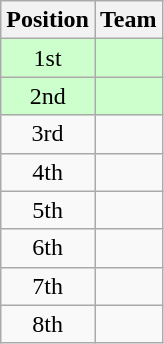<table class="wikitable">
<tr>
<th width=>Position</th>
<th width=>Team</th>
</tr>
<tr style="background:#cfc">
<td style="text-align:center">1st</td>
<td></td>
</tr>
<tr style="background:#cfc">
<td style="text-align:center">2nd</td>
<td></td>
</tr>
<tr>
<td style="text-align:center">3rd</td>
<td></td>
</tr>
<tr>
<td style="text-align:center">4th</td>
<td></td>
</tr>
<tr>
<td style="text-align:center">5th</td>
<td></td>
</tr>
<tr>
<td style="text-align:center">6th</td>
<td></td>
</tr>
<tr>
<td style="text-align:center">7th</td>
<td></td>
</tr>
<tr>
<td style="text-align:center">8th</td>
<td></td>
</tr>
</table>
